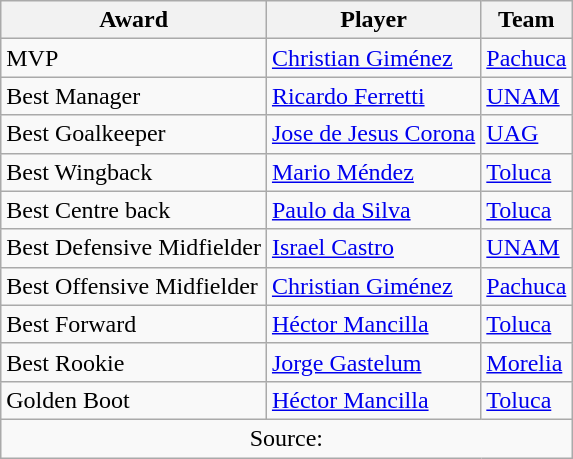<table class="wikitable" style="text-align:left">
<tr>
<th>Award</th>
<th>Player</th>
<th>Team</th>
</tr>
<tr>
<td>MVP</td>
<td> <a href='#'>Christian Giménez</a></td>
<td><a href='#'>Pachuca</a></td>
</tr>
<tr>
<td>Best Manager</td>
<td> <a href='#'>Ricardo Ferretti</a></td>
<td><a href='#'>UNAM</a></td>
</tr>
<tr>
<td>Best Goalkeeper</td>
<td> <a href='#'>Jose de Jesus Corona</a></td>
<td><a href='#'>UAG</a></td>
</tr>
<tr>
<td>Best Wingback</td>
<td> <a href='#'>Mario Méndez</a></td>
<td><a href='#'>Toluca</a></td>
</tr>
<tr>
<td>Best Centre back</td>
<td> <a href='#'>Paulo da Silva</a></td>
<td><a href='#'>Toluca</a></td>
</tr>
<tr>
<td>Best Defensive Midfielder</td>
<td> <a href='#'>Israel Castro</a></td>
<td><a href='#'>UNAM</a></td>
</tr>
<tr>
<td>Best Offensive Midfielder</td>
<td> <a href='#'>Christian Giménez</a></td>
<td><a href='#'>Pachuca</a></td>
</tr>
<tr>
<td>Best Forward</td>
<td> <a href='#'>Héctor Mancilla</a></td>
<td><a href='#'>Toluca</a></td>
</tr>
<tr>
<td>Best Rookie</td>
<td> <a href='#'>Jorge Gastelum</a></td>
<td><a href='#'>Morelia</a></td>
</tr>
<tr>
<td>Golden Boot</td>
<td> <a href='#'>Héctor Mancilla</a></td>
<td><a href='#'>Toluca</a></td>
</tr>
<tr>
<td colspan="4" align="center">Source:</td>
</tr>
</table>
